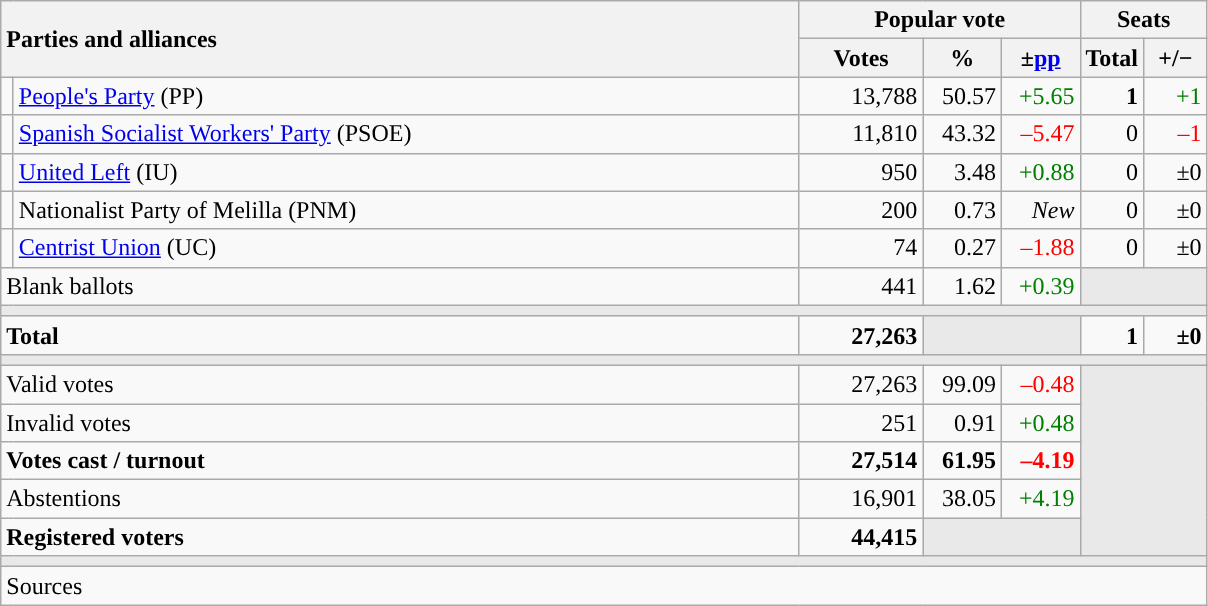<table class="wikitable" style="text-align:right;">
<tr>
<th style="text-align:left;" rowspan="2" colspan="2" width="525">Parties and alliances</th>
<th colspan="3">Popular vote</th>
<th colspan="2">Seats</th>
</tr>
<tr>
<th width="75">Votes</th>
<th width="45">%</th>
<th width="45">±<a href='#'>pp</a></th>
<th width="35">Total</th>
<th width="35">+/−</th>
</tr>
<tr>
<td width="1" style="color:inherit;background:"></td>
<td align="left"><a href='#'>People's Party</a> (PP)</td>
<td>13,788</td>
<td>50.57</td>
<td style="color:green;">+5.65</td>
<td><strong>1</strong></td>
<td style="color:green;">+1</td>
</tr>
<tr>
<td style="color:inherit;background:"></td>
<td align="left"><a href='#'>Spanish Socialist Workers' Party</a> (PSOE)</td>
<td>11,810</td>
<td>43.32</td>
<td style="color:red;">–5.47</td>
<td>0</td>
<td style="color:red;">–1</td>
</tr>
<tr>
<td style="color:inherit;background:"></td>
<td align="left"><a href='#'>United Left</a> (IU)</td>
<td>950</td>
<td>3.48</td>
<td style="color:green;">+0.88</td>
<td>0</td>
<td>±0</td>
</tr>
<tr>
<td style="color:inherit;background:"></td>
<td align="left">Nationalist Party of Melilla (PNM)</td>
<td>200</td>
<td>0.73</td>
<td><em>New</em></td>
<td>0</td>
<td>±0</td>
</tr>
<tr>
<td style="color:inherit;background:"></td>
<td align="left"><a href='#'>Centrist Union</a> (UC)</td>
<td>74</td>
<td>0.27</td>
<td style="color:red;">–1.88</td>
<td>0</td>
<td>±0</td>
</tr>
<tr>
<td align="left" colspan="2">Blank ballots</td>
<td>441</td>
<td>1.62</td>
<td style="color:green;">+0.39</td>
<td bgcolor="#E9E9E9" colspan="2"></td>
</tr>
<tr>
<td colspan="7" bgcolor="#E9E9E9"></td>
</tr>
<tr style="font-weight:bold;">
<td align="left" colspan="2">Total</td>
<td>27,263</td>
<td bgcolor="#E9E9E9" colspan="2"></td>
<td>1</td>
<td>±0</td>
</tr>
<tr>
<td colspan="7" bgcolor="#E9E9E9"></td>
</tr>
<tr>
<td align="left" colspan="2">Valid votes</td>
<td>27,263</td>
<td>99.09</td>
<td style="color:red;">–0.48</td>
<td bgcolor="#E9E9E9" colspan="2" rowspan="5"></td>
</tr>
<tr>
<td align="left" colspan="2">Invalid votes</td>
<td>251</td>
<td>0.91</td>
<td style="color:green;">+0.48</td>
</tr>
<tr style="font-weight:bold;">
<td align="left" colspan="2">Votes cast / turnout</td>
<td>27,514</td>
<td>61.95</td>
<td style="color:red;">–4.19</td>
</tr>
<tr>
<td align="left" colspan="2">Abstentions</td>
<td>16,901</td>
<td>38.05</td>
<td style="color:green;">+4.19</td>
</tr>
<tr style="font-weight:bold;">
<td align="left" colspan="2">Registered voters</td>
<td>44,415</td>
<td bgcolor="#E9E9E9" colspan="2"></td>
</tr>
<tr>
<td colspan="7" bgcolor="#E9E9E9"></td>
</tr>
<tr>
<td align="left" colspan="7">Sources</td>
</tr>
</table>
